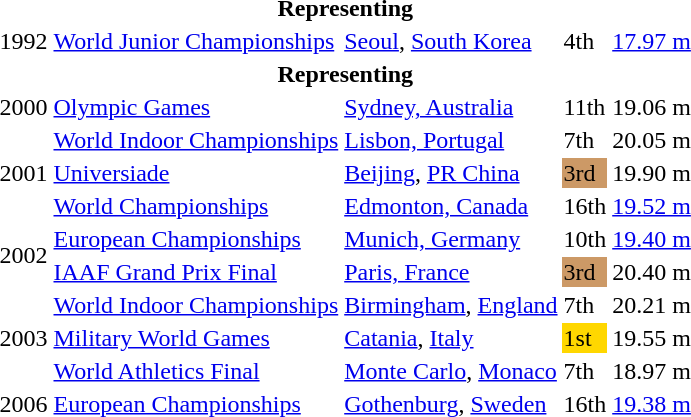<table>
<tr>
<th colspan="5">Representing </th>
</tr>
<tr>
<td>1992</td>
<td><a href='#'>World Junior Championships</a></td>
<td><a href='#'>Seoul</a>, <a href='#'>South Korea</a></td>
<td>4th</td>
<td><a href='#'>17.97 m</a></td>
</tr>
<tr>
<th colspan="5">Representing </th>
</tr>
<tr>
<td>2000</td>
<td><a href='#'>Olympic Games</a></td>
<td><a href='#'>Sydney, Australia</a></td>
<td>11th</td>
<td>19.06 m</td>
</tr>
<tr>
<td rowspan=3>2001</td>
<td><a href='#'>World Indoor Championships</a></td>
<td><a href='#'>Lisbon, Portugal</a></td>
<td>7th</td>
<td>20.05 m</td>
</tr>
<tr>
<td><a href='#'>Universiade</a></td>
<td><a href='#'>Beijing</a>, <a href='#'>PR China</a></td>
<td bgcolor=cc9966>3rd</td>
<td>19.90 m</td>
</tr>
<tr>
<td><a href='#'>World Championships</a></td>
<td><a href='#'>Edmonton, Canada</a></td>
<td>16th</td>
<td><a href='#'>19.52 m</a></td>
</tr>
<tr>
<td rowspan=2>2002</td>
<td><a href='#'>European Championships</a></td>
<td><a href='#'>Munich, Germany</a></td>
<td>10th</td>
<td><a href='#'>19.40 m</a></td>
</tr>
<tr>
<td><a href='#'>IAAF Grand Prix Final</a></td>
<td><a href='#'>Paris, France</a></td>
<td bgcolor="cc9966">3rd</td>
<td>20.40 m</td>
</tr>
<tr>
<td rowspan=3>2003</td>
<td><a href='#'>World Indoor Championships</a></td>
<td><a href='#'>Birmingham</a>, <a href='#'>England</a></td>
<td>7th</td>
<td>20.21 m</td>
</tr>
<tr>
<td><a href='#'>Military World Games</a></td>
<td><a href='#'>Catania</a>, <a href='#'>Italy</a></td>
<td bgcolor=gold>1st</td>
<td>19.55 m</td>
</tr>
<tr>
<td><a href='#'>World Athletics Final</a></td>
<td><a href='#'>Monte Carlo</a>, <a href='#'>Monaco</a></td>
<td>7th</td>
<td>18.97 m</td>
</tr>
<tr>
<td>2006</td>
<td><a href='#'>European Championships</a></td>
<td><a href='#'>Gothenburg</a>, <a href='#'>Sweden</a></td>
<td>16th</td>
<td><a href='#'>19.38 m</a></td>
</tr>
</table>
